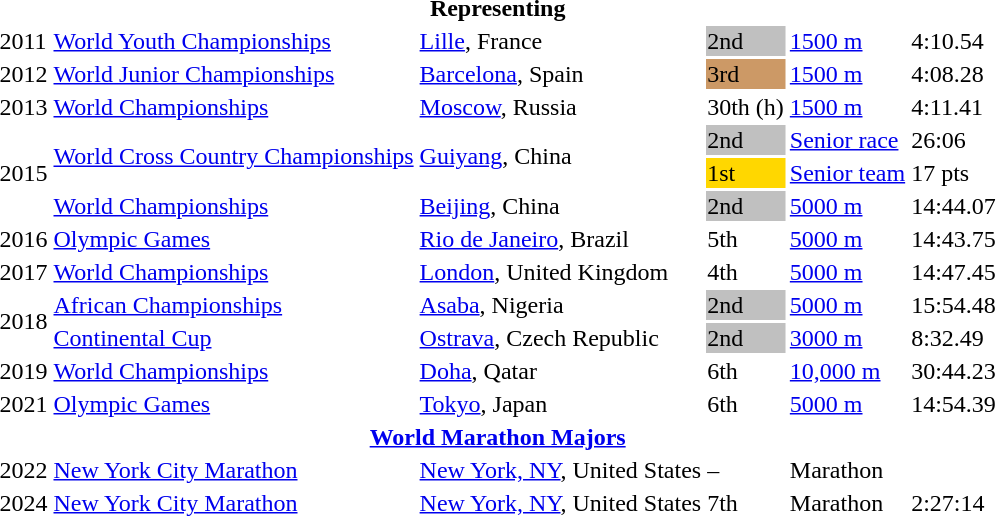<table>
<tr>
<th colspan=6>Representing </th>
</tr>
<tr>
<td>2011</td>
<td><a href='#'>World Youth Championships</a></td>
<td><a href='#'>Lille</a>, France</td>
<td bgcolor=silver>2nd</td>
<td><a href='#'>1500 m</a></td>
<td>4:10.54 </td>
</tr>
<tr>
<td>2012</td>
<td><a href='#'>World Junior Championships</a></td>
<td><a href='#'>Barcelona</a>, Spain</td>
<td bgcolor=cc9966>3rd</td>
<td><a href='#'>1500 m</a></td>
<td>4:08.28 </td>
</tr>
<tr>
<td>2013</td>
<td><a href='#'>World Championships</a></td>
<td><a href='#'>Moscow</a>, Russia</td>
<td>30th (h)</td>
<td><a href='#'>1500 m</a></td>
<td>4:11.41</td>
</tr>
<tr>
<td rowspan=3>2015</td>
<td rowspan=2><a href='#'>World Cross Country Championships</a></td>
<td rowspan=2><a href='#'>Guiyang</a>, China</td>
<td bgcolor=silver>2nd</td>
<td><a href='#'>Senior race</a></td>
<td>26:06</td>
</tr>
<tr>
<td bgcolor=gold>1st</td>
<td><a href='#'>Senior team</a></td>
<td>17 pts</td>
</tr>
<tr>
<td><a href='#'>World Championships</a></td>
<td><a href='#'>Beijing</a>, China</td>
<td bgcolor=silver>2nd</td>
<td><a href='#'>5000 m</a></td>
<td>14:44.07</td>
</tr>
<tr>
<td>2016</td>
<td><a href='#'>Olympic Games</a></td>
<td><a href='#'>Rio de Janeiro</a>, Brazil</td>
<td>5th</td>
<td><a href='#'>5000 m</a></td>
<td>14:43.75</td>
</tr>
<tr>
<td>2017</td>
<td><a href='#'>World Championships</a></td>
<td><a href='#'>London</a>, United Kingdom</td>
<td>4th</td>
<td><a href='#'>5000 m</a></td>
<td>14:47.45</td>
</tr>
<tr>
<td rowspan=2>2018</td>
<td><a href='#'>African Championships</a></td>
<td><a href='#'>Asaba</a>, Nigeria</td>
<td bgcolor=silver>2nd</td>
<td><a href='#'>5000 m</a></td>
<td>15:54.48</td>
</tr>
<tr>
<td><a href='#'>Continental Cup</a></td>
<td><a href='#'>Ostrava</a>, Czech Republic</td>
<td bgcolor=silver>2nd</td>
<td><a href='#'>3000 m</a></td>
<td>8:32.49 </td>
</tr>
<tr>
<td>2019</td>
<td><a href='#'>World Championships</a></td>
<td><a href='#'>Doha</a>, Qatar</td>
<td>6th</td>
<td><a href='#'>10,000 m</a></td>
<td>30:44.23 </td>
</tr>
<tr>
<td>2021</td>
<td><a href='#'>Olympic Games</a></td>
<td><a href='#'>Tokyo</a>, Japan</td>
<td>6th</td>
<td><a href='#'>5000 m</a></td>
<td>14:54.39</td>
</tr>
<tr>
<th colspan=6><a href='#'>World Marathon Majors</a></th>
</tr>
<tr>
<td>2022</td>
<td><a href='#'>New York City Marathon</a></td>
<td><a href='#'>New York, NY</a>, United States</td>
<td>–</td>
<td>Marathon</td>
<td></td>
</tr>
<tr>
<td>2024</td>
<td><a href='#'>New York City Marathon</a></td>
<td><a href='#'>New York, NY</a>, United States</td>
<td>7th</td>
<td>Marathon</td>
<td>2:27:14</td>
</tr>
</table>
